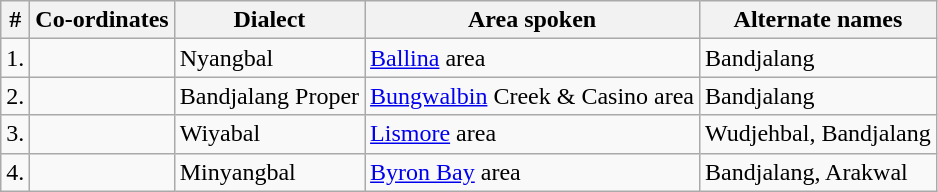<table class="wikitable">
<tr>
<th>#</th>
<th>Co-ordinates</th>
<th>Dialect</th>
<th>Area spoken</th>
<th>Alternate names</th>
</tr>
<tr>
<td>1.</td>
<td></td>
<td>Nyangbal</td>
<td><a href='#'>Ballina</a> area</td>
<td>Bandjalang</td>
</tr>
<tr>
<td>2.</td>
<td></td>
<td>Bandjalang Proper</td>
<td><a href='#'>Bungwalbin</a> Creek & Casino area</td>
<td>Bandjalang</td>
</tr>
<tr>
<td>3.</td>
<td></td>
<td>Wiyabal</td>
<td><a href='#'>Lismore</a> area</td>
<td>Wudjehbal, Bandjalang</td>
</tr>
<tr>
<td>4.</td>
<td></td>
<td>Minyangbal</td>
<td><a href='#'>Byron Bay</a> area</td>
<td>Bandjalang, Arakwal</td>
</tr>
</table>
